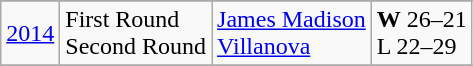<table class="wikitable">
<tr>
</tr>
<tr>
<td><a href='#'>2014</a></td>
<td>First Round<br>Second Round</td>
<td><a href='#'>James Madison</a><br><a href='#'>Villanova</a></td>
<td><strong>W</strong> 26–21<br>L 22–29</td>
</tr>
<tr>
</tr>
</table>
